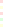<table style="font-size: 85%">
<tr>
<td style="background:#fdd;"></td>
</tr>
<tr>
<td style="background:#ffd;"></td>
</tr>
<tr>
<td style="background:#fdd;"></td>
</tr>
<tr>
<td style="background:#dfd;"></td>
</tr>
<tr>
<td style="background:#ffd;"></td>
</tr>
</table>
